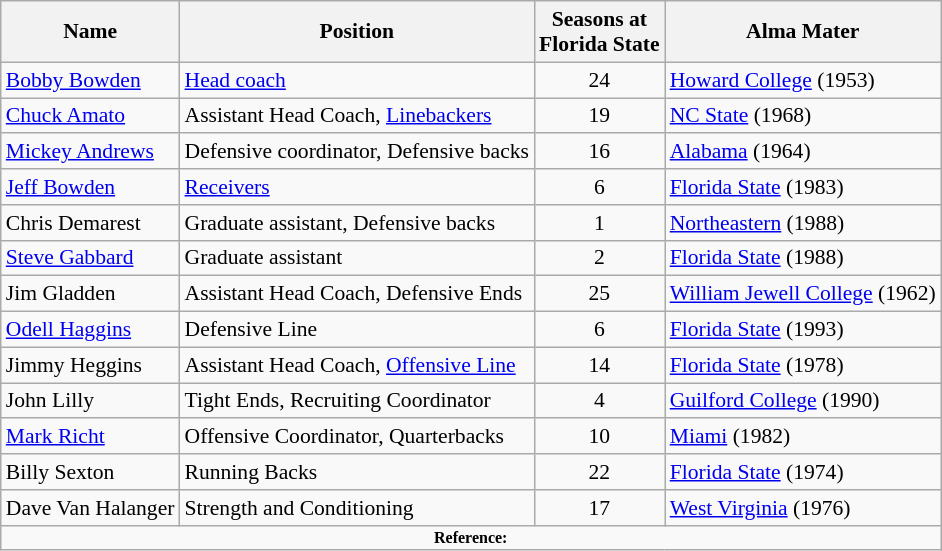<table class="wikitable" border="1" style="font-size:90%;">
<tr>
<th>Name</th>
<th>Position</th>
<th>Seasons at<br>Florida State</th>
<th>Alma Mater</th>
</tr>
<tr>
<td><a href='#'>Bobby Bowden</a></td>
<td><a href='#'>Head coach</a></td>
<td align=center>24</td>
<td><a href='#'>Howard College</a> (1953)</td>
</tr>
<tr>
<td><a href='#'>Chuck Amato</a></td>
<td>Assistant Head Coach, <a href='#'>Linebackers</a></td>
<td align=center>19</td>
<td><a href='#'>NC State</a> (1968)</td>
</tr>
<tr>
<td><a href='#'>Mickey Andrews</a></td>
<td>Defensive coordinator, Defensive backs</td>
<td align=center>16</td>
<td><a href='#'>Alabama</a> (1964)</td>
</tr>
<tr>
<td><a href='#'>Jeff Bowden</a></td>
<td><a href='#'>Receivers</a></td>
<td align=center>6</td>
<td><a href='#'>Florida State</a> (1983)</td>
</tr>
<tr>
<td>Chris Demarest</td>
<td>Graduate assistant, Defensive backs</td>
<td align=center>1</td>
<td><a href='#'>Northeastern</a> (1988)</td>
</tr>
<tr>
<td><a href='#'>Steve Gabbard</a></td>
<td>Graduate assistant</td>
<td align=center>2</td>
<td><a href='#'>Florida State</a> (1988)</td>
</tr>
<tr>
<td>Jim Gladden</td>
<td>Assistant Head Coach, Defensive Ends</td>
<td align=center>25</td>
<td><a href='#'>William Jewell College</a> (1962)</td>
</tr>
<tr>
<td><a href='#'>Odell Haggins</a></td>
<td>Defensive Line</td>
<td align=center>6</td>
<td><a href='#'>Florida State</a> (1993)</td>
</tr>
<tr>
<td>Jimmy Heggins</td>
<td>Assistant Head Coach, <a href='#'>Offensive Line</a></td>
<td align=center>14</td>
<td><a href='#'>Florida State</a> (1978)</td>
</tr>
<tr>
<td>John Lilly</td>
<td>Tight Ends, Recruiting Coordinator</td>
<td align=center>4</td>
<td><a href='#'>Guilford College</a> (1990)</td>
</tr>
<tr>
<td><a href='#'>Mark Richt</a></td>
<td>Offensive Coordinator, Quarterbacks</td>
<td align=center>10</td>
<td><a href='#'>Miami</a> (1982)</td>
</tr>
<tr>
<td>Billy Sexton</td>
<td>Running Backs</td>
<td align=center>22</td>
<td><a href='#'>Florida State</a> (1974)</td>
</tr>
<tr>
<td>Dave Van Halanger</td>
<td>Strength and Conditioning</td>
<td align=center>17</td>
<td><a href='#'>West Virginia</a> (1976)</td>
</tr>
<tr>
<td colspan="4" style="font-size: 8pt" align="center"><strong>Reference:<em></td>
</tr>
</table>
